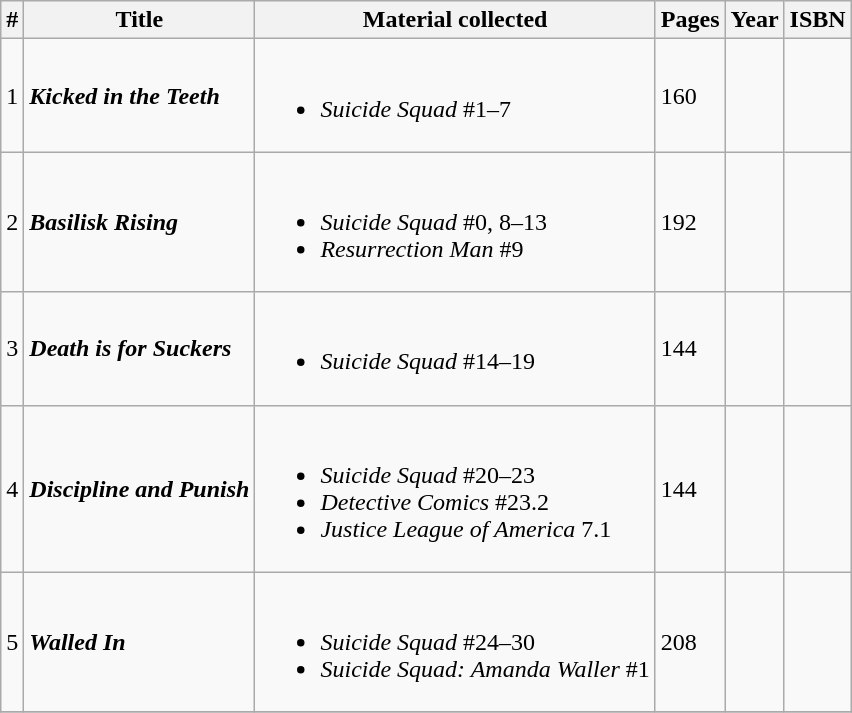<table class="wikitable">
<tr>
<th>#</th>
<th>Title</th>
<th>Material collected</th>
<th>Pages</th>
<th>Year</th>
<th>ISBN</th>
</tr>
<tr>
<td>1</td>
<td><strong><em>Kicked in the Teeth</em></strong></td>
<td><br><ul><li><em>Suicide Squad</em> #1–7</li></ul></td>
<td>160</td>
<td></td>
<td></td>
</tr>
<tr>
<td>2</td>
<td><strong><em>Basilisk Rising</em></strong></td>
<td><br><ul><li><em>Suicide Squad</em> #0, 8–13</li><li><em>Resurrection Man</em> #9</li></ul></td>
<td>192</td>
<td></td>
<td></td>
</tr>
<tr>
<td>3</td>
<td><strong><em>Death is for Suckers</em></strong></td>
<td><br><ul><li><em>Suicide Squad</em> #14–19</li></ul></td>
<td>144</td>
<td></td>
<td></td>
</tr>
<tr>
<td>4</td>
<td><strong><em>Discipline and Punish</em></strong></td>
<td><br><ul><li><em>Suicide Squad</em> #20–23</li><li><em>Detective Comics</em> #23.2</li><li><em>Justice League of America</em> 7.1</li></ul></td>
<td>144</td>
<td></td>
<td></td>
</tr>
<tr>
<td>5</td>
<td><strong><em>Walled In</em></strong></td>
<td><br><ul><li><em>Suicide Squad</em> #24–30</li><li><em>Suicide Squad: Amanda Waller</em> #1</li></ul></td>
<td>208</td>
<td></td>
<td></td>
</tr>
<tr>
</tr>
</table>
